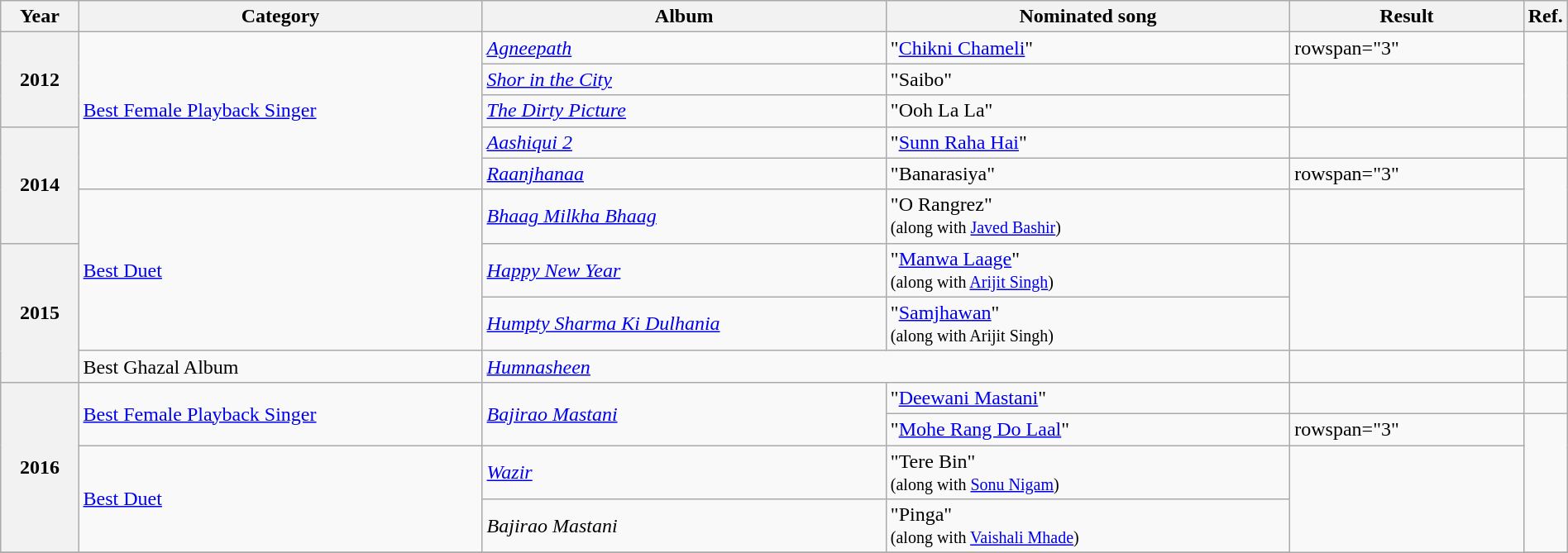<table class="wikitable plainrowheaders" width="100%" textcolor:#000;">
<tr>
<th scope="col" width=5%><strong>Year</strong></th>
<th scope="col" width=26%><strong>Category</strong></th>
<th scope="col" width=26%><strong>Album</strong></th>
<th scope="col" width=26%><strong>Nominated song</strong></th>
<th scope="col" width=15%><strong>Result</strong></th>
<th scope="col" width=2%><strong>Ref.</strong></th>
</tr>
<tr>
<th scope="row" rowspan="3">2012</th>
<td rowspan="5"><a href='#'>Best Female Playback Singer</a></td>
<td><em><a href='#'>Agneepath</a></em></td>
<td>"<a href='#'>Chikni Chameli</a>"</td>
<td>rowspan="3" </td>
<td rowspan="3"></td>
</tr>
<tr>
<td><em><a href='#'>Shor in the City</a></em></td>
<td>"Saibo"</td>
</tr>
<tr>
<td><em><a href='#'>The Dirty Picture</a></em></td>
<td>"Ooh La La"</td>
</tr>
<tr>
<th scope="row" rowspan="3">2014</th>
<td><em><a href='#'>Aashiqui 2</a></em></td>
<td>"<a href='#'>Sunn Raha Hai</a>"</td>
<td></td>
<td></td>
</tr>
<tr>
<td><em><a href='#'>Raanjhanaa</a></em></td>
<td>"Banarasiya"</td>
<td>rowspan="3" </td>
<td rowspan="2"></td>
</tr>
<tr>
<td rowspan="3"><a href='#'>Best Duet</a></td>
<td><em><a href='#'>Bhaag Milkha Bhaag</a></em></td>
<td>"O Rangrez"<br><small>(along with <a href='#'>Javed Bashir</a>)</small></td>
</tr>
<tr>
<th scope="row" rowspan="3">2015</th>
<td><em><a href='#'>Happy New Year</a></em></td>
<td>"<a href='#'>Manwa Laage</a>"<br><small>(along with <a href='#'>Arijit Singh</a>)</small></td>
<td rowspan="2"></td>
</tr>
<tr>
<td><em><a href='#'>Humpty Sharma Ki Dulhania</a></em></td>
<td>"<a href='#'>Samjhawan</a>"<br><small>(along with Arijit Singh)</small></td>
<td></td>
</tr>
<tr>
<td>Best Ghazal Album</td>
<td colspan="2"><em><a href='#'>Humnasheen</a></em></td>
<td></td>
<td></td>
</tr>
<tr>
<th scope="row" rowspan="4">2016</th>
<td rowspan="2"><a href='#'>Best Female Playback Singer</a></td>
<td rowspan="2"><em><a href='#'>Bajirao Mastani</a></em></td>
<td>"<a href='#'>Deewani Mastani</a>"</td>
<td></td>
<td></td>
</tr>
<tr>
<td>"<a href='#'>Mohe Rang Do Laal</a>"</td>
<td>rowspan="3" </td>
<td rowspan="3"></td>
</tr>
<tr>
<td rowspan="2"><a href='#'>Best Duet</a></td>
<td><em><a href='#'>Wazir</a></em></td>
<td>"Tere Bin"<br><small>(along with <a href='#'>Sonu Nigam</a>)</small></td>
</tr>
<tr>
<td><em>Bajirao Mastani</em></td>
<td>"Pinga"<br><small>(along with <a href='#'>Vaishali Mhade</a>)</small></td>
</tr>
<tr>
</tr>
</table>
